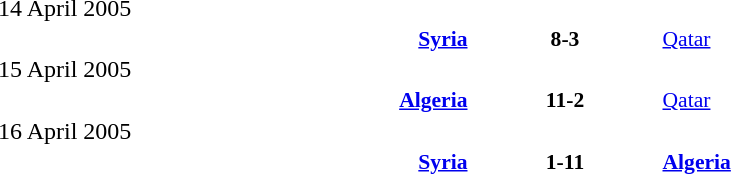<table width=100% cellspacing=1>
<tr>
<th width=25%></th>
<th width=10%></th>
<th></th>
</tr>
<tr>
<td>14 April 2005</td>
</tr>
<tr style=font-size:90%>
<td align=right><strong><a href='#'>Syria</a> </strong></td>
<td align=center><strong>8-3</strong></td>
<td> <a href='#'>Qatar</a></td>
</tr>
<tr>
<td>15 April 2005</td>
</tr>
<tr style=font-size:90%>
<td align=right><strong><a href='#'>Algeria</a> </strong></td>
<td align=center><strong>11-2</strong></td>
<td> <a href='#'>Qatar</a></td>
</tr>
<tr>
<td>16 April 2005</td>
</tr>
<tr style=font-size:90%>
<td align=right><strong><a href='#'>Syria</a> </strong></td>
<td align=center><strong>1-11</strong></td>
<td><strong> <a href='#'>Algeria</a></strong></td>
</tr>
</table>
